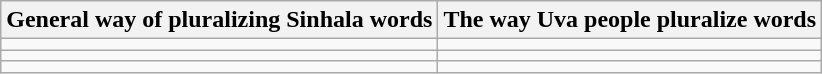<table class="wikitable">
<tr>
<th>General way of pluralizing Sinhala words</th>
<th>The way Uva people pluralize words</th>
</tr>
<tr>
<td></td>
<td></td>
</tr>
<tr>
<td></td>
<td></td>
</tr>
<tr>
<td></td>
<td></td>
</tr>
</table>
